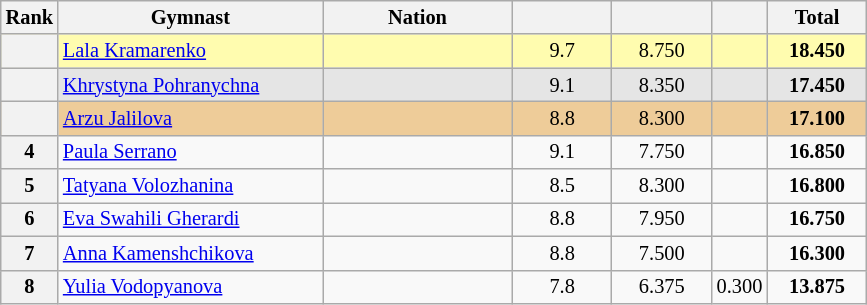<table class="wikitable sortable" style="text-align:center; font-size:85%">
<tr>
<th scope="col" style="width:20px;">Rank</th>
<th ! scope="col" style="width:170px;">Gymnast</th>
<th ! scope="col" style="width:120px;">Nation</th>
<th ! scope="col" style="width:60px;"></th>
<th ! scope="col" style="width:60px;"></th>
<th ! scope="col" style="width:30px;"></th>
<th ! scope="col" style="width:60px;">Total</th>
</tr>
<tr bgcolor=fffcaf>
<th scope=row></th>
<td align=left><a href='#'>Lala Kramarenko</a></td>
<td style="text-align:left;"></td>
<td>9.7</td>
<td>8.750</td>
<td></td>
<td><strong>18.450</strong></td>
</tr>
<tr bgcolor=e5e5e5>
<th scope=row></th>
<td align=left><a href='#'>Khrystyna Pohranychna</a></td>
<td style="text-align:left;"></td>
<td>9.1</td>
<td>8.350</td>
<td></td>
<td><strong>17.450</strong></td>
</tr>
<tr bgcolor=eecc99>
<th scope=row></th>
<td align=left><a href='#'>Arzu Jalilova</a></td>
<td style="text-align:left;"></td>
<td>8.8</td>
<td>8.300</td>
<td></td>
<td><strong>17.100</strong></td>
</tr>
<tr>
<th scope=row>4</th>
<td align=left><a href='#'>Paula Serrano</a></td>
<td style="text-align:left;"></td>
<td>9.1</td>
<td>7.750</td>
<td></td>
<td><strong>16.850</strong></td>
</tr>
<tr>
<th scope=row>5</th>
<td align=left><a href='#'>Tatyana Volozhanina</a></td>
<td style="text-align:left;"></td>
<td>8.5</td>
<td>8.300</td>
<td></td>
<td><strong>16.800</strong></td>
</tr>
<tr>
<th scope=row>6</th>
<td align=left><a href='#'>Eva Swahili Gherardi</a></td>
<td style="text-align:left;"></td>
<td>8.8</td>
<td>7.950</td>
<td></td>
<td><strong>16.750</strong></td>
</tr>
<tr>
<th scope=row>7</th>
<td align=left><a href='#'>Anna Kamenshchikova</a></td>
<td style="text-align:left;"></td>
<td>8.8</td>
<td>7.500</td>
<td></td>
<td><strong>16.300</strong></td>
</tr>
<tr>
<th scope=row>8</th>
<td align=left><a href='#'>Yulia Vodopyanova</a></td>
<td style="text-align:left;"></td>
<td>7.8</td>
<td>6.375</td>
<td>0.300</td>
<td><strong>13.875</strong></td>
</tr>
</table>
